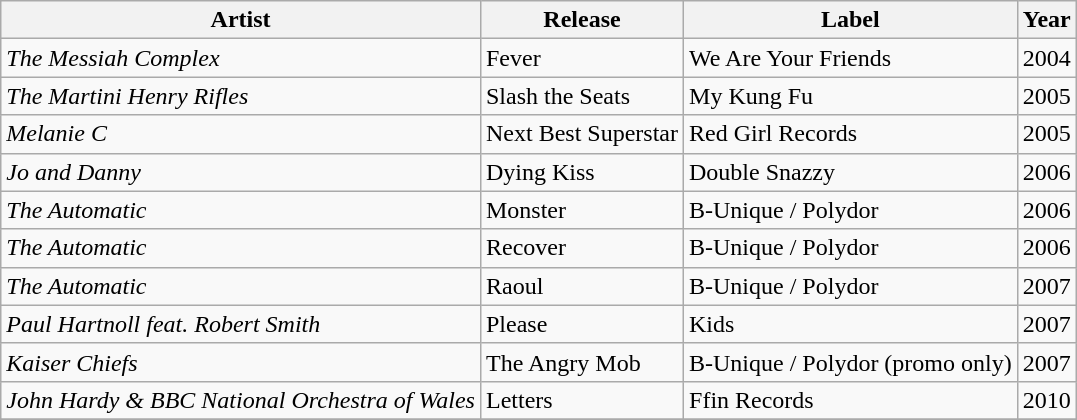<table class="wikitable">
<tr>
<th><strong>Artist</strong></th>
<th><strong>Release</strong></th>
<th><strong>Label</strong></th>
<th><strong>Year</strong></th>
</tr>
<tr>
<td><em>The Messiah Complex</em></td>
<td>Fever</td>
<td>We Are Your Friends</td>
<td>2004</td>
</tr>
<tr>
<td><em>The Martini Henry Rifles</em></td>
<td>Slash the Seats</td>
<td>My Kung Fu</td>
<td>2005</td>
</tr>
<tr>
<td><em>Melanie C</em></td>
<td>Next Best Superstar</td>
<td>Red Girl Records</td>
<td>2005</td>
</tr>
<tr>
<td><em>Jo and Danny</em></td>
<td>Dying Kiss</td>
<td>Double Snazzy</td>
<td>2006</td>
</tr>
<tr>
<td><em>The Automatic</em></td>
<td>Monster</td>
<td>B-Unique / Polydor</td>
<td>2006</td>
</tr>
<tr>
<td><em>The Automatic</em></td>
<td>Recover</td>
<td>B-Unique / Polydor</td>
<td>2006</td>
</tr>
<tr>
<td><em>The Automatic</em></td>
<td>Raoul</td>
<td>B-Unique / Polydor</td>
<td>2007</td>
</tr>
<tr>
<td><em>Paul Hartnoll feat. Robert Smith</em></td>
<td>Please</td>
<td>Kids</td>
<td>2007</td>
</tr>
<tr>
<td><em>Kaiser Chiefs</em></td>
<td>The Angry Mob</td>
<td>B-Unique / Polydor (promo only)</td>
<td>2007</td>
</tr>
<tr>
<td><em>John Hardy & BBC National Orchestra of Wales</em></td>
<td>Letters</td>
<td>Ffin Records</td>
<td>2010</td>
</tr>
<tr>
</tr>
</table>
